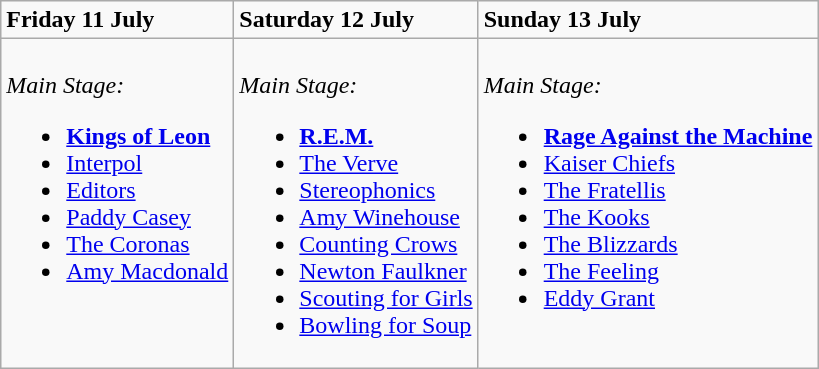<table class="wikitable">
<tr>
<td><strong>Friday 11 July</strong></td>
<td><strong>Saturday 12 July</strong></td>
<td><strong>Sunday 13 July</strong></td>
</tr>
<tr valign="top">
<td><br><em>Main Stage:</em><ul><li><strong><a href='#'>Kings of Leon</a></strong></li><li><a href='#'>Interpol</a></li><li><a href='#'>Editors</a></li><li><a href='#'>Paddy Casey</a></li><li><a href='#'>The Coronas</a></li><li><a href='#'>Amy Macdonald</a></li></ul></td>
<td><br><em>Main Stage:</em><ul><li><strong><a href='#'>R.E.M.</a></strong></li><li><a href='#'>The Verve</a></li><li><a href='#'>Stereophonics</a></li><li><a href='#'>Amy Winehouse</a></li><li><a href='#'>Counting Crows</a></li><li><a href='#'>Newton Faulkner</a></li><li><a href='#'>Scouting for Girls</a></li><li><a href='#'>Bowling for Soup</a></li></ul></td>
<td><br><em>Main Stage:</em><ul><li><strong><a href='#'>Rage Against the Machine</a></strong></li><li><a href='#'>Kaiser Chiefs</a></li><li><a href='#'>The Fratellis</a></li><li><a href='#'>The Kooks</a></li><li><a href='#'>The Blizzards</a></li><li><a href='#'>The Feeling</a></li><li><a href='#'>Eddy Grant</a></li></ul></td>
</tr>
</table>
